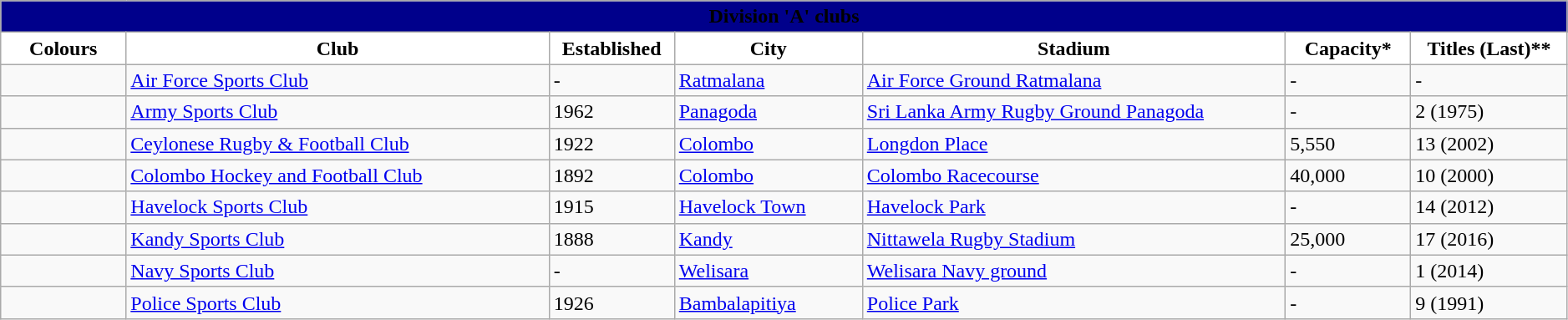<table class="wikitable" style="width: 99%">
<tr>
<td style="background:darkblue; text-align:center;" colspan="9"><strong><span>Division 'A' clubs</span></strong></td>
</tr>
<tr>
<th style="background:white; width:8%">Colours</th>
<th style="background:white; width:27%">Club</th>
<th style="background:white; width:8%">Established</th>
<th style="background:white; width:12%">City</th>
<th style="background:white; width:27%">Stadium</th>
<th style="background:white; width:8%">Capacity*</th>
<th style="background:white; width:10%">Titles (Last)**</th>
</tr>
<tr>
<td></td>
<td><a href='#'>Air Force Sports Club</a></td>
<td>-</td>
<td><a href='#'>Ratmalana</a></td>
<td><a href='#'>Air Force Ground Ratmalana</a></td>
<td>-</td>
<td>-</td>
</tr>
<tr>
<td></td>
<td><a href='#'>Army Sports Club</a></td>
<td>1962</td>
<td><a href='#'>Panagoda</a></td>
<td><a href='#'>Sri Lanka Army Rugby Ground Panagoda </a></td>
<td>-</td>
<td>2 (1975)</td>
</tr>
<tr>
<td></td>
<td><a href='#'>Ceylonese Rugby & Football Club</a></td>
<td>1922</td>
<td><a href='#'>Colombo</a></td>
<td><a href='#'>Longdon Place</a></td>
<td>5,550</td>
<td>13 (2002)</td>
</tr>
<tr>
<td></td>
<td><a href='#'>Colombo Hockey and Football Club</a></td>
<td>1892</td>
<td><a href='#'>Colombo</a></td>
<td><a href='#'>Colombo Racecourse</a></td>
<td>40,000</td>
<td>10 (2000)</td>
</tr>
<tr>
<td></td>
<td><a href='#'>Havelock Sports Club</a></td>
<td>1915</td>
<td><a href='#'>Havelock Town</a></td>
<td><a href='#'>Havelock Park</a></td>
<td>-</td>
<td>14 (2012)</td>
</tr>
<tr>
<td></td>
<td><a href='#'>Kandy Sports Club</a></td>
<td>1888</td>
<td><a href='#'>Kandy</a></td>
<td><a href='#'>Nittawela Rugby Stadium</a></td>
<td>25,000</td>
<td>17 (2016)</td>
</tr>
<tr>
<td></td>
<td><a href='#'>Navy Sports Club</a></td>
<td>-</td>
<td><a href='#'>Welisara</a></td>
<td><a href='#'>Welisara Navy ground</a></td>
<td>-</td>
<td>1 (2014)</td>
</tr>
<tr>
<td></td>
<td><a href='#'>Police Sports Club</a></td>
<td>1926</td>
<td><a href='#'>Bambalapitiya</a></td>
<td><a href='#'>Police Park</a></td>
<td>-</td>
<td>9 (1991)</td>
</tr>
</table>
